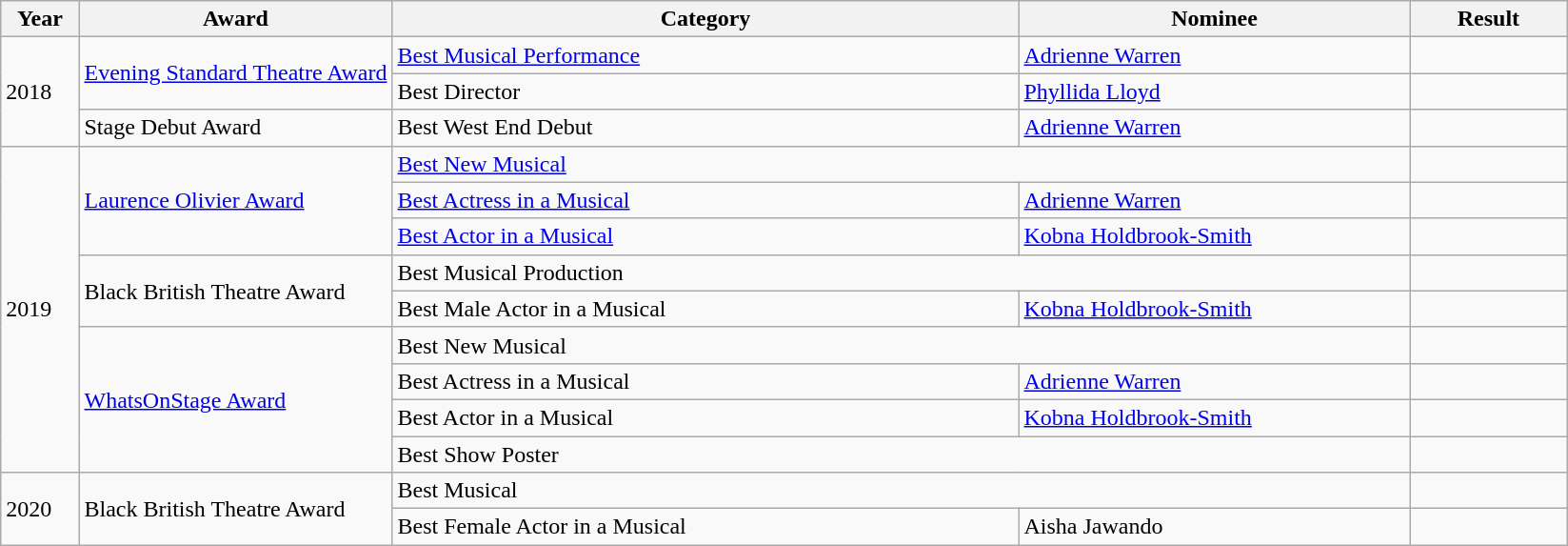<table class="wikitable">
<tr>
<th style="width: 5%;">Year</th>
<th style="width: 20%;">Award</th>
<th style="width: 40%;">Category</th>
<th style="width: 25%;">Nominee</th>
<th style="width: 10%;">Result</th>
</tr>
<tr>
<td rowspan="3">2018</td>
<td rowspan="2"><a href='#'>Evening Standard Theatre Award</a></td>
<td><a href='#'>Best Musical Performance</a></td>
<td><a href='#'>Adrienne Warren</a></td>
<td></td>
</tr>
<tr>
<td>Best Director</td>
<td><a href='#'>Phyllida Lloyd</a></td>
<td></td>
</tr>
<tr>
<td>Stage Debut Award</td>
<td>Best West End Debut</td>
<td><a href='#'>Adrienne Warren</a></td>
<td></td>
</tr>
<tr>
<td rowspan="9">2019</td>
<td rowspan="3"><a href='#'>Laurence Olivier Award</a></td>
<td colspan="2"><a href='#'>Best New Musical</a></td>
<td></td>
</tr>
<tr>
<td><a href='#'>Best Actress in a Musical</a></td>
<td><a href='#'>Adrienne Warren</a></td>
<td></td>
</tr>
<tr>
<td><a href='#'>Best Actor in a Musical</a></td>
<td><a href='#'>Kobna Holdbrook-Smith</a></td>
<td></td>
</tr>
<tr>
<td rowspan="2">Black British Theatre Award</td>
<td colspan="2">Best Musical Production</td>
<td></td>
</tr>
<tr>
<td>Best Male Actor in a Musical</td>
<td><a href='#'>Kobna Holdbrook-Smith</a></td>
<td></td>
</tr>
<tr>
<td rowspan="4"><a href='#'>WhatsOnStage Award</a></td>
<td colspan="2">Best New Musical</td>
<td></td>
</tr>
<tr>
<td>Best Actress in a Musical</td>
<td><a href='#'>Adrienne Warren</a></td>
<td></td>
</tr>
<tr>
<td>Best Actor in a Musical</td>
<td><a href='#'>Kobna Holdbrook-Smith</a></td>
<td></td>
</tr>
<tr>
<td colspan="2">Best Show Poster</td>
<td></td>
</tr>
<tr>
<td rowspan="2">2020</td>
<td rowspan="2">Black British Theatre Award</td>
<td colspan="2">Best Musical</td>
<td></td>
</tr>
<tr>
<td>Best Female Actor in a Musical</td>
<td>Aisha Jawando</td>
<td></td>
</tr>
</table>
